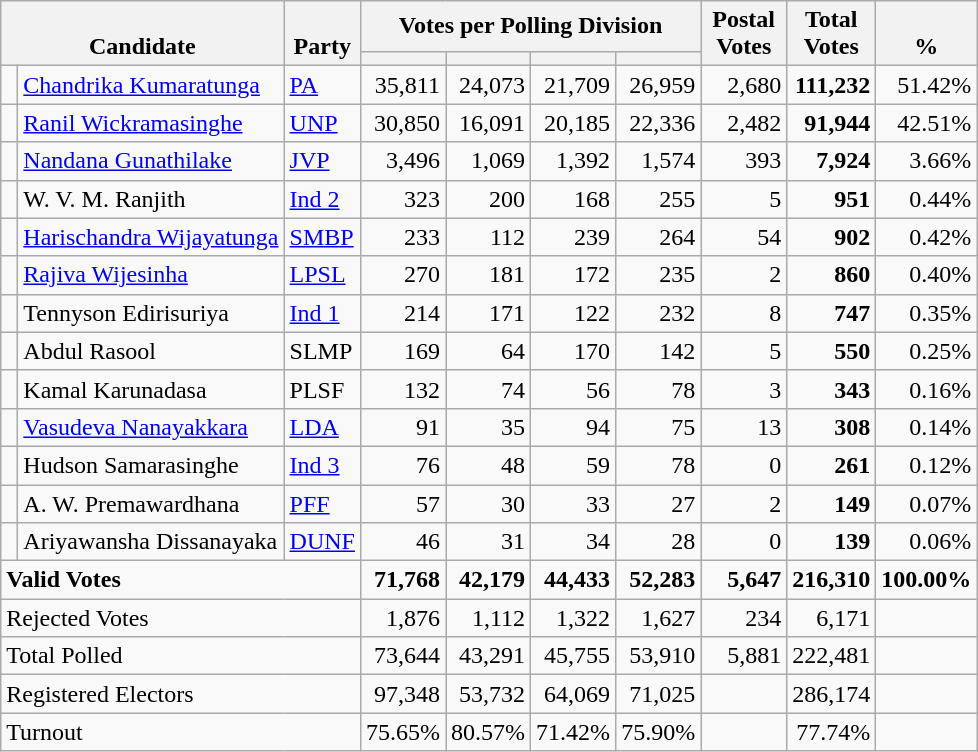<table class="wikitable" border="1" style="text-align:right;">
<tr>
<th align=left valign=bottom rowspan=2 colspan=2 width="180">Candidate</th>
<th align=left valign=bottom rowspan=2 width="40">Party</th>
<th colspan=4>Votes per Polling Division</th>
<th align=center valign=bottom rowspan=2 width="50">Postal<br>Votes</th>
<th align=center valign=bottom rowspan=2 width="50">Total Votes</th>
<th align=center valign=bottom rowspan=2 width="50">%</th>
</tr>
<tr>
<th></th>
<th></th>
<th></th>
<th></th>
</tr>
<tr>
<td bgcolor=> </td>
<td align=left><a href='#'>Chandrika Kumaratunga</a></td>
<td align=left><a href='#'>PA</a></td>
<td>35,811</td>
<td>24,073</td>
<td>21,709</td>
<td>26,959</td>
<td>2,680</td>
<td><strong>111,232</strong></td>
<td>51.42%</td>
</tr>
<tr>
<td bgcolor=> </td>
<td align=left><a href='#'>Ranil Wickramasinghe</a></td>
<td align=left><a href='#'>UNP</a></td>
<td>30,850</td>
<td>16,091</td>
<td>20,185</td>
<td>22,336</td>
<td>2,482</td>
<td><strong>91,944</strong></td>
<td>42.51%</td>
</tr>
<tr>
<td bgcolor=> </td>
<td align=left><a href='#'>Nandana Gunathilake</a></td>
<td align=left><a href='#'>JVP</a></td>
<td>3,496</td>
<td>1,069</td>
<td>1,392</td>
<td>1,574</td>
<td>393</td>
<td><strong>7,924</strong></td>
<td>3.66%</td>
</tr>
<tr>
<td bgcolor=> </td>
<td align=left>W. V. M. Ranjith</td>
<td align=left><a href='#'>Ind 2</a></td>
<td>323</td>
<td>200</td>
<td>168</td>
<td>255</td>
<td>5</td>
<td><strong>951</strong></td>
<td>0.44%</td>
</tr>
<tr>
<td bgcolor=> </td>
<td align=left><a href='#'>Harischandra Wijayatunga</a></td>
<td align=left><a href='#'>SMBP</a></td>
<td>233</td>
<td>112</td>
<td>239</td>
<td>264</td>
<td>54</td>
<td><strong>902</strong></td>
<td>0.42%</td>
</tr>
<tr>
<td bgcolor=> </td>
<td align=left><a href='#'>Rajiva Wijesinha</a></td>
<td align=left><a href='#'>LPSL</a></td>
<td>270</td>
<td>181</td>
<td>172</td>
<td>235</td>
<td>2</td>
<td><strong>860</strong></td>
<td>0.40%</td>
</tr>
<tr>
<td bgcolor=> </td>
<td align=left>Tennyson Edirisuriya</td>
<td align=left><a href='#'>Ind 1</a></td>
<td>214</td>
<td>171</td>
<td>122</td>
<td>232</td>
<td>8</td>
<td><strong>747</strong></td>
<td>0.35%</td>
</tr>
<tr>
<td bgcolor=> </td>
<td align=left>Abdul Rasool</td>
<td align=left>SLMP</td>
<td>169</td>
<td>64</td>
<td>170</td>
<td>142</td>
<td>5</td>
<td><strong>550</strong></td>
<td>0.25%</td>
</tr>
<tr>
<td bgcolor=> </td>
<td align=left>Kamal Karunadasa</td>
<td align=left>PLSF</td>
<td>132</td>
<td>74</td>
<td>56</td>
<td>78</td>
<td>3</td>
<td><strong>343</strong></td>
<td>0.16%</td>
</tr>
<tr>
<td bgcolor=> </td>
<td align=left><a href='#'>Vasudeva Nanayakkara</a></td>
<td align=left><a href='#'>LDA</a></td>
<td>91</td>
<td>35</td>
<td>94</td>
<td>75</td>
<td>13</td>
<td><strong>308</strong></td>
<td>0.14%</td>
</tr>
<tr>
<td bgcolor=> </td>
<td align=left>Hudson Samarasinghe</td>
<td align=left><a href='#'>Ind 3</a></td>
<td>76</td>
<td>48</td>
<td>59</td>
<td>78</td>
<td>0</td>
<td><strong>261</strong></td>
<td>0.12%</td>
</tr>
<tr>
<td bgcolor=> </td>
<td align=left>A. W. Premawardhana</td>
<td align=left><a href='#'>PFF</a></td>
<td>57</td>
<td>30</td>
<td>33</td>
<td>27</td>
<td>2</td>
<td><strong>149</strong></td>
<td>0.07%</td>
</tr>
<tr>
<td bgcolor=> </td>
<td align=left>Ariyawansha Dissanayaka</td>
<td align=left><a href='#'>DUNF</a></td>
<td>46</td>
<td>31</td>
<td>34</td>
<td>28</td>
<td>0</td>
<td><strong>139</strong></td>
<td>0.06%</td>
</tr>
<tr>
<td align=left colspan=3><strong>Valid Votes</strong></td>
<td><strong>71,768</strong></td>
<td><strong>42,179</strong></td>
<td><strong>44,433</strong></td>
<td><strong>52,283</strong></td>
<td><strong>5,647</strong></td>
<td><strong>216,310</strong></td>
<td><strong>100.00%</strong></td>
</tr>
<tr>
<td align=left colspan=3>Rejected Votes</td>
<td>1,876</td>
<td>1,112</td>
<td>1,322</td>
<td>1,627</td>
<td>234</td>
<td>6,171</td>
<td></td>
</tr>
<tr>
<td align=left colspan=3>Total Polled</td>
<td>73,644</td>
<td>43,291</td>
<td>45,755</td>
<td>53,910</td>
<td>5,881</td>
<td>222,481</td>
<td></td>
</tr>
<tr>
<td align=left colspan=3>Registered Electors</td>
<td>97,348</td>
<td>53,732</td>
<td>64,069</td>
<td>71,025</td>
<td></td>
<td>286,174</td>
<td></td>
</tr>
<tr>
<td align=left colspan=3>Turnout</td>
<td>75.65%</td>
<td>80.57%</td>
<td>71.42%</td>
<td>75.90%</td>
<td></td>
<td>77.74%</td>
<td></td>
</tr>
</table>
